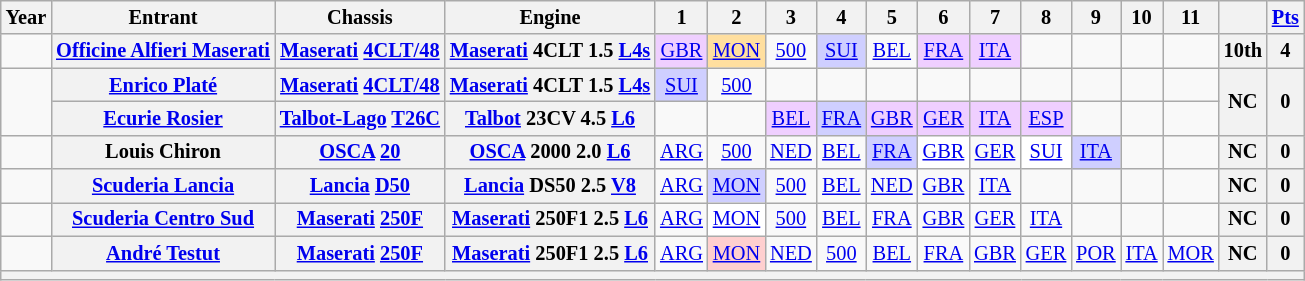<table class="wikitable" style="text-align:center; font-size:85%">
<tr>
<th>Year</th>
<th>Entrant</th>
<th>Chassis</th>
<th>Engine</th>
<th>1</th>
<th>2</th>
<th>3</th>
<th>4</th>
<th>5</th>
<th>6</th>
<th>7</th>
<th>8</th>
<th>9</th>
<th>10</th>
<th>11</th>
<th></th>
<th><a href='#'>Pts</a></th>
</tr>
<tr>
<td></td>
<th nowrap><a href='#'>Officine Alfieri Maserati</a></th>
<th nowrap><a href='#'>Maserati</a> <a href='#'>4CLT/48</a></th>
<th nowrap><a href='#'>Maserati</a> 4CLT 1.5 <a href='#'>L4</a><a href='#'>s</a></th>
<td style="background:#EFCFFF;"><a href='#'>GBR</a><br></td>
<td style="background:#FFDF9F;"><a href='#'>MON</a><br></td>
<td><a href='#'>500</a></td>
<td style="background:#CFCFFF;"><a href='#'>SUI</a><br></td>
<td><a href='#'>BEL</a></td>
<td style="background:#EFCFFF;"><a href='#'>FRA</a><br></td>
<td style="background:#EFCFFF;"><a href='#'>ITA</a><br></td>
<td></td>
<td></td>
<td></td>
<td></td>
<th>10th</th>
<th>4</th>
</tr>
<tr>
<td rowspan=2></td>
<th nowrap><a href='#'>Enrico Platé</a></th>
<th nowrap><a href='#'>Maserati</a> <a href='#'>4CLT/48</a></th>
<th nowrap><a href='#'>Maserati</a> 4CLT 1.5 <a href='#'>L4</a><a href='#'>s</a></th>
<td style="background:#CFCFFF;"><a href='#'>SUI</a><br></td>
<td><a href='#'>500</a></td>
<td></td>
<td></td>
<td></td>
<td></td>
<td></td>
<td></td>
<td></td>
<td></td>
<td></td>
<th rowspan=2>NC</th>
<th rowspan=2>0</th>
</tr>
<tr>
<th nowrap><a href='#'>Ecurie Rosier</a></th>
<th nowrap><a href='#'>Talbot-Lago</a> <a href='#'>T26C</a></th>
<th nowrap><a href='#'>Talbot</a> 23CV 4.5 <a href='#'>L6</a></th>
<td></td>
<td></td>
<td style="background:#EFCFFF;"><a href='#'>BEL</a><br></td>
<td style="background:#CFCFFF;"><a href='#'>FRA</a><br></td>
<td style="background:#EFCFFF;"><a href='#'>GBR</a><br></td>
<td style="background:#EFCFFF;"><a href='#'>GER</a><br></td>
<td style="background:#EFCFFF;"><a href='#'>ITA</a><br></td>
<td style="background:#EFCFFF;"><a href='#'>ESP</a><br></td>
<td></td>
<td></td>
<td></td>
</tr>
<tr>
<td></td>
<th nowrap>Louis Chiron</th>
<th nowrap><a href='#'>OSCA</a> <a href='#'>20</a></th>
<th nowrap><a href='#'>OSCA</a> 2000 2.0 <a href='#'>L6</a></th>
<td><a href='#'>ARG</a></td>
<td><a href='#'>500</a></td>
<td><a href='#'>NED</a></td>
<td><a href='#'>BEL</a></td>
<td style="background:#CFCFFF;"><a href='#'>FRA</a><br></td>
<td style="background:#FFFFFF;"><a href='#'>GBR</a><br></td>
<td><a href='#'>GER</a></td>
<td style="background:#FFFFFF;"><a href='#'>SUI</a><br></td>
<td style="background:#CFCFFF;"><a href='#'>ITA</a><br></td>
<td></td>
<td></td>
<th>NC</th>
<th>0</th>
</tr>
<tr>
<td></td>
<th nowrap><a href='#'>Scuderia Lancia</a></th>
<th nowrap><a href='#'>Lancia</a> <a href='#'>D50</a></th>
<th nowrap><a href='#'>Lancia</a> DS50 2.5 <a href='#'>V8</a></th>
<td><a href='#'>ARG</a></td>
<td style="background:#CFCFFF;"><a href='#'>MON</a><br></td>
<td><a href='#'>500</a></td>
<td><a href='#'>BEL</a></td>
<td><a href='#'>NED</a></td>
<td><a href='#'>GBR</a></td>
<td><a href='#'>ITA</a></td>
<td></td>
<td></td>
<td></td>
<td></td>
<th>NC</th>
<th>0</th>
</tr>
<tr>
<td></td>
<th nowrap><a href='#'>Scuderia Centro Sud</a></th>
<th nowrap><a href='#'>Maserati</a> <a href='#'>250F</a></th>
<th nowrap><a href='#'>Maserati</a> 250F1 2.5 <a href='#'>L6</a></th>
<td><a href='#'>ARG</a></td>
<td style="background:#FFFFFF;"><a href='#'>MON</a><br></td>
<td><a href='#'>500</a></td>
<td><a href='#'>BEL</a></td>
<td><a href='#'>FRA</a></td>
<td><a href='#'>GBR</a></td>
<td><a href='#'>GER</a></td>
<td><a href='#'>ITA</a></td>
<td></td>
<td></td>
<td></td>
<th>NC</th>
<th>0</th>
</tr>
<tr>
<td></td>
<th nowrap><a href='#'>André Testut</a></th>
<th nowrap><a href='#'>Maserati</a> <a href='#'>250F</a></th>
<th nowrap><a href='#'>Maserati</a> 250F1 2.5 <a href='#'>L6</a></th>
<td><a href='#'>ARG</a></td>
<td style="background:#FFCFCF;"><a href='#'>MON</a><br></td>
<td><a href='#'>NED</a></td>
<td><a href='#'>500</a></td>
<td><a href='#'>BEL</a></td>
<td><a href='#'>FRA</a></td>
<td><a href='#'>GBR</a></td>
<td><a href='#'>GER</a></td>
<td><a href='#'>POR</a></td>
<td><a href='#'>ITA</a></td>
<td><a href='#'>MOR</a></td>
<th>NC</th>
<th>0</th>
</tr>
<tr>
<th colspan=17></th>
</tr>
</table>
